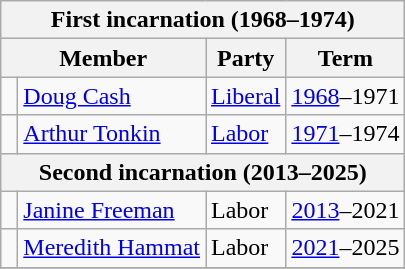<table class="wikitable">
<tr>
<th colspan="4">First incarnation (1968–1974)</th>
</tr>
<tr>
<th colspan="2">Member</th>
<th>Party</th>
<th>Term</th>
</tr>
<tr>
<td> </td>
<td><a href='#'>Doug Cash</a></td>
<td><a href='#'>Liberal</a></td>
<td><a href='#'>1968</a>–1971</td>
</tr>
<tr>
<td> </td>
<td><a href='#'>Arthur Tonkin</a></td>
<td><a href='#'>Labor</a></td>
<td><a href='#'>1971</a>–1974</td>
</tr>
<tr>
<th colspan="4">Second incarnation (2013–2025)</th>
</tr>
<tr>
<td> </td>
<td><a href='#'>Janine Freeman</a></td>
<td>Labor</td>
<td><a href='#'>2013</a>–2021</td>
</tr>
<tr>
<td> </td>
<td><a href='#'>Meredith Hammat</a></td>
<td>Labor</td>
<td><a href='#'>2021</a>–2025</td>
</tr>
<tr>
</tr>
</table>
